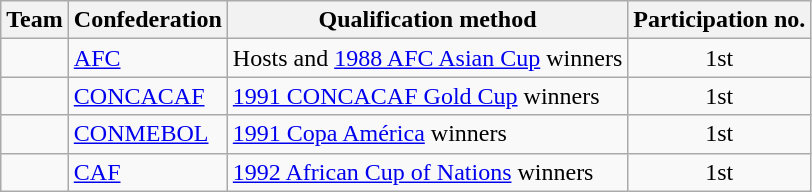<table class="wikitable sortable">
<tr>
<th>Team</th>
<th>Confederation</th>
<th>Qualification method</th>
<th>Participation no.</th>
</tr>
<tr>
<td></td>
<td><a href='#'>AFC</a></td>
<td>Hosts and <a href='#'>1988 AFC Asian Cup</a> winners</td>
<td align=center>1st</td>
</tr>
<tr>
<td></td>
<td><a href='#'>CONCACAF</a></td>
<td><a href='#'>1991 CONCACAF Gold Cup</a> winners</td>
<td align=center>1st</td>
</tr>
<tr>
<td></td>
<td><a href='#'>CONMEBOL</a></td>
<td><a href='#'>1991 Copa América</a> winners</td>
<td align=center>1st</td>
</tr>
<tr>
<td></td>
<td><a href='#'>CAF</a></td>
<td><a href='#'>1992 African Cup of Nations</a> winners</td>
<td align=center>1st</td>
</tr>
</table>
